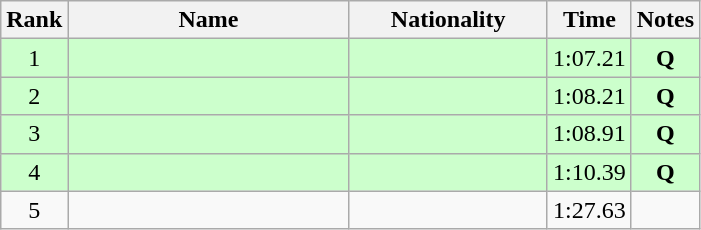<table class="wikitable sortable" style="text-align:center">
<tr>
<th>Rank</th>
<th style="width:180px">Name</th>
<th style="width:125px">Nationality</th>
<th>Time</th>
<th>Notes</th>
</tr>
<tr style="background:#cfc;">
<td>1</td>
<td style="text-align:left;"></td>
<td style="text-align:left;"></td>
<td>1:07.21</td>
<td><strong>Q</strong></td>
</tr>
<tr style="background:#cfc;">
<td>2</td>
<td style="text-align:left;"></td>
<td style="text-align:left;"></td>
<td>1:08.21</td>
<td><strong>Q</strong></td>
</tr>
<tr style="background:#cfc;">
<td>3</td>
<td style="text-align:left;"></td>
<td style="text-align:left;"></td>
<td>1:08.91</td>
<td><strong>Q</strong></td>
</tr>
<tr style="background:#cfc;">
<td>4</td>
<td style="text-align:left;"></td>
<td style="text-align:left;"></td>
<td>1:10.39</td>
<td><strong>Q</strong></td>
</tr>
<tr>
<td>5</td>
<td style="text-align:left;"></td>
<td style="text-align:left;"></td>
<td>1:27.63</td>
<td></td>
</tr>
</table>
